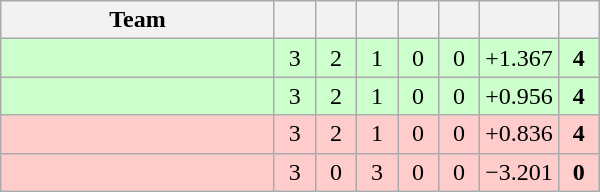<table class="wikitable" style="text-align:center">
<tr style="tittlebackground:lightblue;">
<th style="width:175px;">Team</th>
<th style="width:20px;"></th>
<th style="width:20px;"></th>
<th style="width:20px;"></th>
<th style="width:20px;"></th>
<th style="width:20px;"></th>
<th style="width:45px;"></th>
<th style="width:20px;"></th>
</tr>
<tr style="background:#cfc;">
<td style="text-align:left"></td>
<td>3</td>
<td>2</td>
<td>1</td>
<td>0</td>
<td>0</td>
<td>+1.367</td>
<td><strong>4</strong></td>
</tr>
<tr style="background:#cfc;">
<td style="text-align:left"></td>
<td>3</td>
<td>2</td>
<td>1</td>
<td>0</td>
<td>0</td>
<td>+0.956</td>
<td><strong>4</strong></td>
</tr>
<tr style="background:#fcc;">
<td style="text-align:left"></td>
<td>3</td>
<td>2</td>
<td>1</td>
<td>0</td>
<td>0</td>
<td>+0.836</td>
<td><strong>4</strong></td>
</tr>
<tr style="background:#fcc;">
<td style="text-align:left"></td>
<td>3</td>
<td>0</td>
<td>3</td>
<td>0</td>
<td>0</td>
<td>−3.201</td>
<td><strong>0</strong></td>
</tr>
</table>
